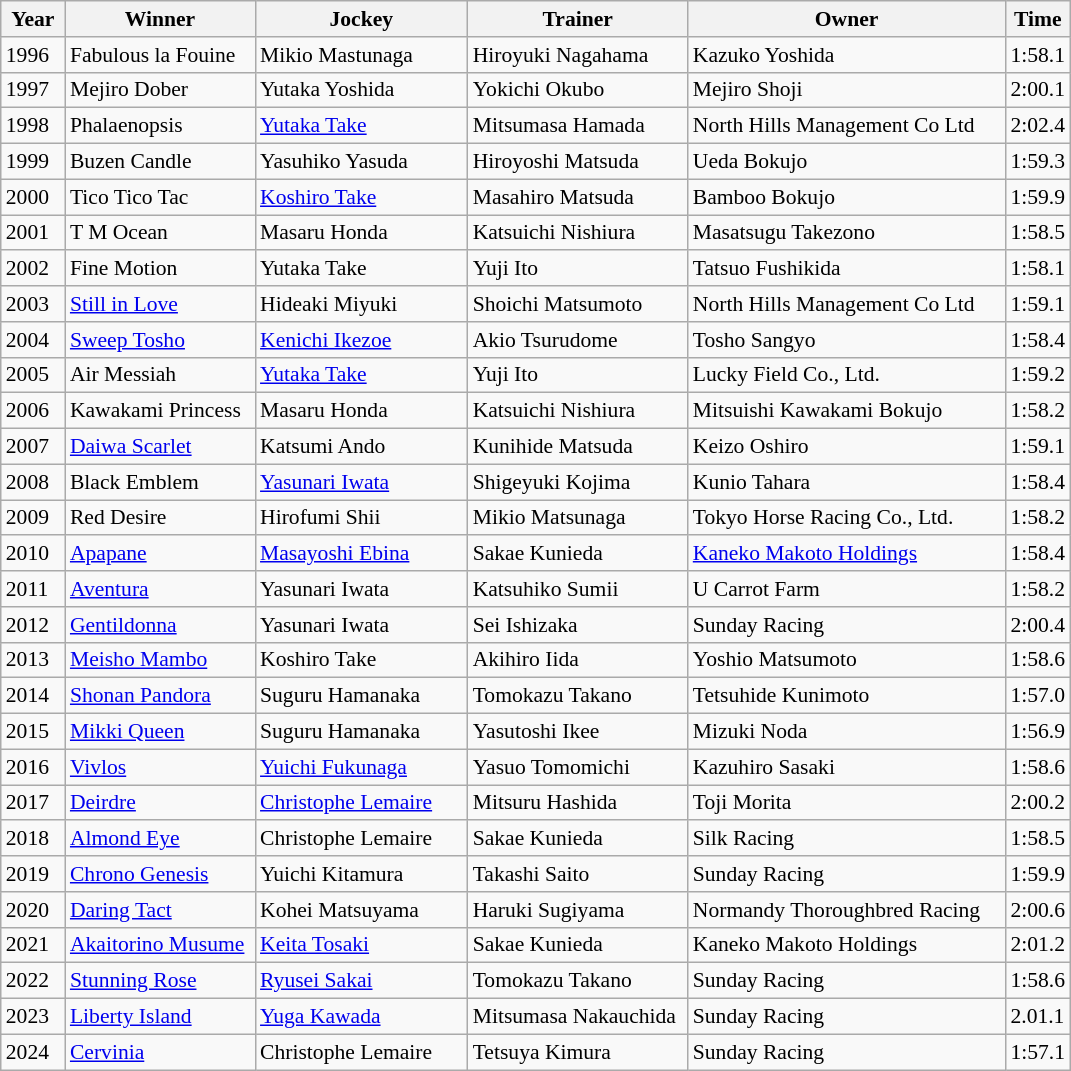<table class="wikitable sortable" style="font-size:90%">
<tr>
<th width="36px">Year<br></th>
<th width="120px">Winner<br></th>
<th width="135px">Jockey<br></th>
<th width="140px">Trainer<br></th>
<th width="205px">Owner<br></th>
<th>Time<br></th>
</tr>
<tr>
<td>1996</td>
<td>Fabulous la Fouine</td>
<td>Mikio Mastunaga</td>
<td>Hiroyuki Nagahama</td>
<td>Kazuko Yoshida</td>
<td>1:58.1</td>
</tr>
<tr>
<td>1997</td>
<td>Mejiro Dober</td>
<td>Yutaka Yoshida</td>
<td>Yokichi Okubo</td>
<td>Mejiro Shoji</td>
<td>2:00.1</td>
</tr>
<tr>
<td>1998</td>
<td>Phalaenopsis</td>
<td><a href='#'>Yutaka Take</a></td>
<td>Mitsumasa Hamada</td>
<td>North Hills Management Co Ltd</td>
<td>2:02.4</td>
</tr>
<tr>
<td>1999</td>
<td>Buzen Candle</td>
<td>Yasuhiko Yasuda</td>
<td>Hiroyoshi Matsuda</td>
<td>Ueda Bokujo</td>
<td>1:59.3</td>
</tr>
<tr>
<td>2000</td>
<td>Tico Tico Tac</td>
<td><a href='#'>Koshiro Take</a></td>
<td>Masahiro Matsuda</td>
<td>Bamboo Bokujo</td>
<td>1:59.9</td>
</tr>
<tr>
<td>2001</td>
<td>T M Ocean</td>
<td>Masaru Honda</td>
<td>Katsuichi Nishiura</td>
<td>Masatsugu Takezono</td>
<td>1:58.5</td>
</tr>
<tr>
<td>2002</td>
<td>Fine Motion</td>
<td>Yutaka Take</td>
<td>Yuji Ito</td>
<td>Tatsuo Fushikida</td>
<td>1:58.1</td>
</tr>
<tr>
<td>2003</td>
<td><a href='#'>Still in Love</a></td>
<td>Hideaki Miyuki</td>
<td>Shoichi Matsumoto</td>
<td>North Hills Management Co Ltd</td>
<td>1:59.1</td>
</tr>
<tr>
<td>2004</td>
<td><a href='#'>Sweep Tosho</a></td>
<td><a href='#'>Kenichi Ikezoe</a></td>
<td>Akio Tsurudome</td>
<td>Tosho Sangyo</td>
<td>1:58.4</td>
</tr>
<tr>
<td>2005</td>
<td>Air Messiah</td>
<td><a href='#'>Yutaka Take</a></td>
<td>Yuji Ito</td>
<td>Lucky Field Co., Ltd.</td>
<td>1:59.2</td>
</tr>
<tr>
<td>2006</td>
<td>Kawakami Princess</td>
<td>Masaru Honda</td>
<td>Katsuichi Nishiura</td>
<td>Mitsuishi Kawakami Bokujo</td>
<td>1:58.2</td>
</tr>
<tr>
<td>2007</td>
<td><a href='#'>Daiwa Scarlet</a></td>
<td>Katsumi Ando</td>
<td>Kunihide Matsuda</td>
<td>Keizo Oshiro</td>
<td>1:59.1</td>
</tr>
<tr>
<td>2008</td>
<td>Black Emblem</td>
<td><a href='#'>Yasunari Iwata</a></td>
<td>Shigeyuki Kojima</td>
<td>Kunio Tahara</td>
<td>1:58.4</td>
</tr>
<tr>
<td>2009</td>
<td>Red Desire</td>
<td>Hirofumi Shii</td>
<td>Mikio Matsunaga</td>
<td>Tokyo Horse Racing Co., Ltd.</td>
<td>1:58.2</td>
</tr>
<tr>
<td>2010</td>
<td><a href='#'>Apapane</a></td>
<td><a href='#'>Masayoshi Ebina</a></td>
<td>Sakae Kunieda</td>
<td><a href='#'>Kaneko Makoto Holdings</a></td>
<td>1:58.4</td>
</tr>
<tr>
<td>2011</td>
<td><a href='#'>Aventura</a></td>
<td>Yasunari Iwata</td>
<td>Katsuhiko Sumii</td>
<td>U Carrot Farm</td>
<td>1:58.2</td>
</tr>
<tr>
<td>2012</td>
<td><a href='#'>Gentildonna</a></td>
<td>Yasunari Iwata</td>
<td>Sei Ishizaka</td>
<td>Sunday Racing</td>
<td>2:00.4</td>
</tr>
<tr>
<td>2013</td>
<td><a href='#'>Meisho Mambo</a></td>
<td>Koshiro Take</td>
<td>Akihiro Iida</td>
<td>Yoshio Matsumoto</td>
<td>1:58.6</td>
</tr>
<tr>
<td>2014</td>
<td><a href='#'>Shonan Pandora</a></td>
<td>Suguru Hamanaka</td>
<td>Tomokazu Takano</td>
<td>Tetsuhide Kunimoto</td>
<td>1:57.0</td>
</tr>
<tr>
<td>2015</td>
<td><a href='#'>Mikki Queen</a></td>
<td>Suguru Hamanaka</td>
<td>Yasutoshi Ikee</td>
<td>Mizuki Noda</td>
<td>1:56.9</td>
</tr>
<tr>
<td>2016</td>
<td><a href='#'>Vivlos</a></td>
<td><a href='#'>Yuichi Fukunaga</a></td>
<td>Yasuo Tomomichi</td>
<td>Kazuhiro Sasaki</td>
<td>1:58.6</td>
</tr>
<tr>
<td>2017</td>
<td><a href='#'>Deirdre</a></td>
<td><a href='#'>Christophe Lemaire</a></td>
<td>Mitsuru Hashida</td>
<td>Toji Morita</td>
<td>2:00.2</td>
</tr>
<tr>
<td>2018</td>
<td><a href='#'>Almond Eye</a></td>
<td>Christophe Lemaire</td>
<td>Sakae Kunieda</td>
<td>Silk Racing</td>
<td>1:58.5</td>
</tr>
<tr>
<td>2019</td>
<td><a href='#'>Chrono Genesis</a></td>
<td>Yuichi Kitamura</td>
<td>Takashi Saito</td>
<td>Sunday Racing</td>
<td>1:59.9</td>
</tr>
<tr>
<td>2020</td>
<td><a href='#'>Daring Tact</a></td>
<td>Kohei Matsuyama</td>
<td>Haruki Sugiyama</td>
<td>Normandy Thoroughbred Racing</td>
<td>2:00.6</td>
</tr>
<tr>
<td>2021</td>
<td><a href='#'>Akaitorino Musume</a></td>
<td><a href='#'>Keita Tosaki</a></td>
<td>Sakae Kunieda</td>
<td>Kaneko Makoto Holdings</td>
<td>2:01.2</td>
</tr>
<tr>
<td>2022</td>
<td><a href='#'>Stunning Rose</a></td>
<td><a href='#'>Ryusei Sakai</a></td>
<td>Tomokazu Takano</td>
<td>Sunday Racing</td>
<td>1:58.6</td>
</tr>
<tr>
<td>2023</td>
<td><a href='#'>Liberty Island</a></td>
<td><a href='#'>Yuga Kawada</a></td>
<td>Mitsumasa Nakauchida</td>
<td>Sunday Racing</td>
<td>2.01.1</td>
</tr>
<tr>
<td>2024</td>
<td><a href='#'>Cervinia</a></td>
<td>Christophe Lemaire</td>
<td>Tetsuya Kimura</td>
<td>Sunday Racing</td>
<td>1:57.1</td>
</tr>
</table>
